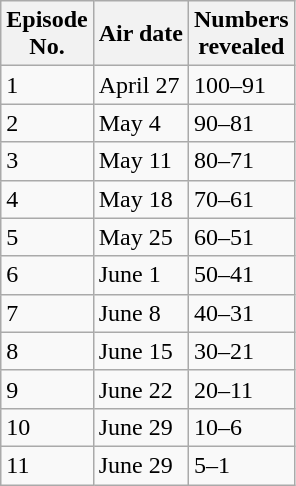<table class="wikitable">
<tr>
<th>Episode<br>No.</th>
<th>Air date</th>
<th>Numbers<br>revealed</th>
</tr>
<tr>
<td>1</td>
<td>April 27</td>
<td>100–91</td>
</tr>
<tr>
<td>2</td>
<td>May 4</td>
<td>90–81</td>
</tr>
<tr>
<td>3</td>
<td>May 11</td>
<td>80–71</td>
</tr>
<tr>
<td>4</td>
<td>May 18</td>
<td>70–61</td>
</tr>
<tr>
<td>5</td>
<td>May 25</td>
<td>60–51</td>
</tr>
<tr>
<td>6</td>
<td>June 1</td>
<td>50–41</td>
</tr>
<tr>
<td>7</td>
<td>June 8</td>
<td>40–31</td>
</tr>
<tr>
<td>8</td>
<td>June 15</td>
<td>30–21</td>
</tr>
<tr>
<td>9</td>
<td>June 22</td>
<td>20–11</td>
</tr>
<tr>
<td>10</td>
<td>June 29</td>
<td>10–6</td>
</tr>
<tr>
<td>11</td>
<td>June 29</td>
<td>5–1</td>
</tr>
</table>
